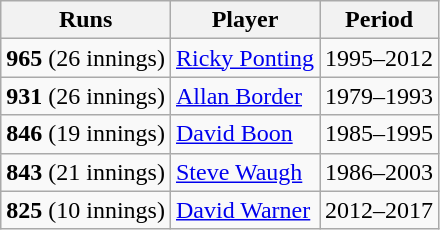<table class="wikitable">
<tr>
<th>Runs</th>
<th>Player</th>
<th>Period</th>
</tr>
<tr>
<td><strong>965</strong> (26 innings)</td>
<td> <a href='#'>Ricky Ponting</a></td>
<td>1995–2012</td>
</tr>
<tr>
<td><strong>931</strong> (26 innings)</td>
<td> <a href='#'>Allan Border</a></td>
<td>1979–1993</td>
</tr>
<tr>
<td><strong>846</strong> (19 innings)</td>
<td> <a href='#'>David Boon</a></td>
<td>1985–1995</td>
</tr>
<tr>
<td><strong>843</strong> (21 innings)</td>
<td> <a href='#'>Steve Waugh</a></td>
<td>1986–2003</td>
</tr>
<tr>
<td><strong>825</strong> (10 innings)</td>
<td> <a href='#'>David Warner</a></td>
<td>2012–2017</td>
</tr>
</table>
